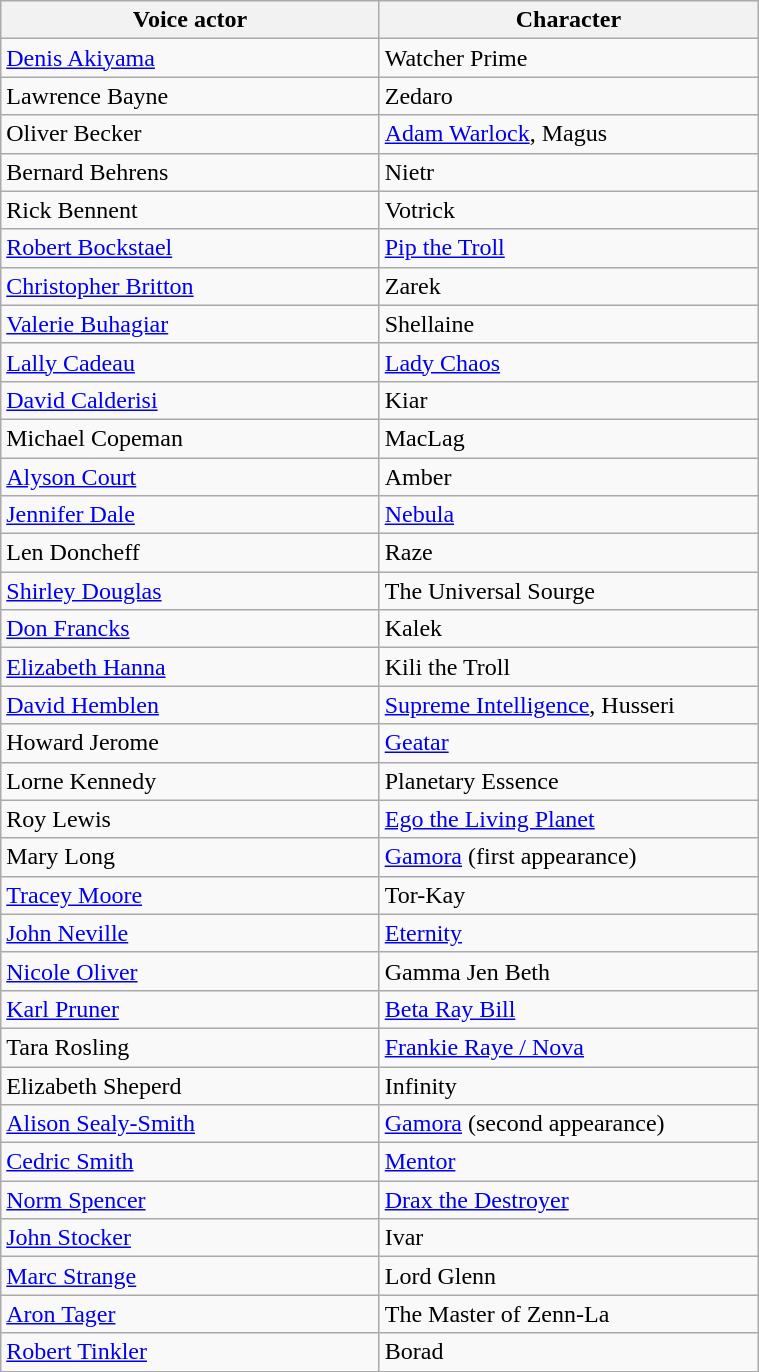<table class="wikitable sortable" style="width:40%;">
<tr>
<th style="width:50%;">Voice actor</th>
<th style="width:50%;">Character</th>
</tr>
<tr>
<td><a href='#'>Denis Akiyama</a></td>
<td>Watcher Prime</td>
</tr>
<tr>
<td>Lawrence Bayne</td>
<td>Zedaro</td>
</tr>
<tr>
<td>Oliver Becker</td>
<td><a href='#'>Adam Warlock</a>, Magus</td>
</tr>
<tr>
<td>Bernard Behrens</td>
<td>Nietr</td>
</tr>
<tr>
<td>Rick Bennent</td>
<td>Votrick</td>
</tr>
<tr>
<td><a href='#'>Robert Bockstael</a></td>
<td><a href='#'>Pip the Troll</a></td>
</tr>
<tr>
<td><a href='#'>Christopher Britton</a></td>
<td>Zarek</td>
</tr>
<tr>
<td><a href='#'>Valerie Buhagiar</a></td>
<td>Shellaine</td>
</tr>
<tr>
<td><a href='#'>Lally Cadeau</a></td>
<td><a href='#'>Lady Chaos</a></td>
</tr>
<tr>
<td><a href='#'>David Calderisi</a></td>
<td>Kiar</td>
</tr>
<tr>
<td>Michael Copeman</td>
<td>MacLag</td>
</tr>
<tr>
<td><a href='#'>Alyson Court</a></td>
<td>Amber</td>
</tr>
<tr>
<td><a href='#'>Jennifer Dale</a></td>
<td><a href='#'>Nebula</a></td>
</tr>
<tr>
<td>Len Doncheff</td>
<td>Raze</td>
</tr>
<tr>
<td><a href='#'>Shirley Douglas</a></td>
<td>The Universal Sourge</td>
</tr>
<tr>
<td><a href='#'>Don Francks</a></td>
<td>Kalek</td>
</tr>
<tr>
<td><a href='#'>Elizabeth Hanna</a></td>
<td>Kili the Troll</td>
</tr>
<tr>
<td><a href='#'>David Hemblen</a></td>
<td><a href='#'>Supreme Intelligence</a>, Husseri</td>
</tr>
<tr>
<td>Howard Jerome</td>
<td><a href='#'>Geatar</a></td>
</tr>
<tr>
<td>Lorne Kennedy</td>
<td>Planetary Essence</td>
</tr>
<tr>
<td>Roy Lewis</td>
<td><a href='#'>Ego the Living Planet</a></td>
</tr>
<tr>
<td>Mary Long</td>
<td><a href='#'>Gamora</a> (first appearance)</td>
</tr>
<tr>
<td><a href='#'>Tracey Moore</a></td>
<td>Tor-Kay</td>
</tr>
<tr>
<td><a href='#'>John Neville</a></td>
<td><a href='#'>Eternity</a></td>
</tr>
<tr>
<td><a href='#'>Nicole Oliver</a></td>
<td>Gamma Jen Beth</td>
</tr>
<tr>
<td><a href='#'>Karl Pruner</a></td>
<td><a href='#'>Beta Ray Bill</a></td>
</tr>
<tr>
<td>Tara Rosling</td>
<td><a href='#'>Frankie Raye / Nova</a></td>
</tr>
<tr>
<td>Elizabeth Sheperd</td>
<td>Infinity</td>
</tr>
<tr>
<td><a href='#'>Alison Sealy-Smith</a></td>
<td><a href='#'>Gamora</a> (second appearance)</td>
</tr>
<tr>
<td><a href='#'>Cedric Smith</a></td>
<td><a href='#'>Mentor</a></td>
</tr>
<tr>
<td><a href='#'>Norm Spencer</a></td>
<td><a href='#'>Drax the Destroyer</a></td>
</tr>
<tr>
<td><a href='#'>John Stocker</a></td>
<td>Ivar</td>
</tr>
<tr>
<td><a href='#'>Marc Strange</a></td>
<td>Lord Glenn</td>
</tr>
<tr>
<td><a href='#'>Aron Tager</a></td>
<td>The Master of Zenn-La</td>
</tr>
<tr>
<td><a href='#'>Robert Tinkler</a></td>
<td>Borad</td>
</tr>
</table>
